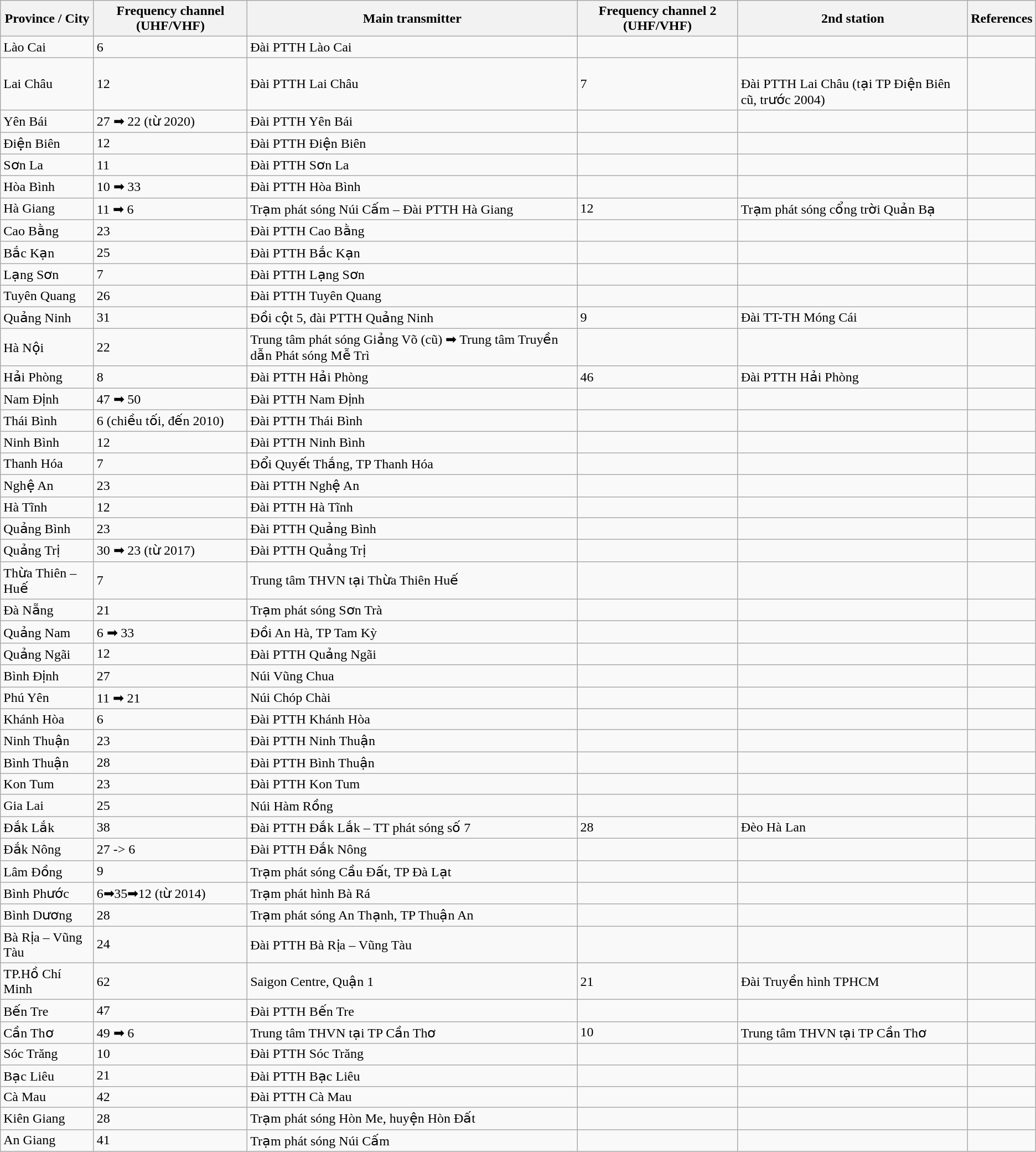<table class="wikitable mw-collapsible mw-collapsed sortable">
<tr>
<th>Province / City</th>
<th>Frequency channel (UHF/VHF)</th>
<th>Main transmitter</th>
<th>Frequency channel 2 (UHF/VHF)</th>
<th>2nd station</th>
<th>References</th>
</tr>
<tr>
<td>Lào Cai</td>
<td>6</td>
<td>Đài PTTH Lào Cai</td>
<td></td>
<td></td>
<td></td>
</tr>
<tr>
<td>Lai Châu</td>
<td>12</td>
<td>Đài PTTH Lai Châu</td>
<td>7</td>
<td><br>Đài PTTH Lai Châu (tại TP Điện Biên cũ, trước 2004)</td>
<td></td>
</tr>
<tr>
<td>Yên Bái</td>
<td>27 ➡ 22 (từ 2020)</td>
<td>Đài PTTH Yên Bái</td>
<td></td>
<td></td>
<td></td>
</tr>
<tr>
<td>Điện Biên</td>
<td>12</td>
<td>Đài PTTH Điện Biên</td>
<td></td>
<td></td>
<td></td>
</tr>
<tr>
<td>Sơn La</td>
<td>11</td>
<td>Đài PTTH Sơn La</td>
<td></td>
<td></td>
<td></td>
</tr>
<tr>
<td>Hòa Bình</td>
<td>10 ➡ 33</td>
<td>Đài PTTH Hòa Bình</td>
<td></td>
<td></td>
<td></td>
</tr>
<tr>
<td>Hà Giang</td>
<td>11 ➡ 6</td>
<td>Trạm phát sóng Núi Cấm – Đài PTTH Hà Giang</td>
<td>12</td>
<td>Trạm phát sóng cổng trời Quản Bạ</td>
<td></td>
</tr>
<tr>
<td>Cao Bằng</td>
<td>23</td>
<td>Đài PTTH Cao Bằng</td>
<td></td>
<td></td>
<td></td>
</tr>
<tr>
<td>Bắc Kạn</td>
<td>25</td>
<td>Đài PTTH Bắc Kạn</td>
<td></td>
<td></td>
<td></td>
</tr>
<tr>
<td>Lạng Sơn</td>
<td>7</td>
<td>Đài PTTH Lạng Sơn</td>
<td></td>
<td></td>
<td></td>
</tr>
<tr>
<td>Tuyên Quang</td>
<td>26</td>
<td>Đài PTTH Tuyên Quang</td>
<td></td>
<td></td>
<td></td>
</tr>
<tr>
<td>Quảng Ninh</td>
<td>31</td>
<td>Đồi cột 5, đài PTTH Quảng Ninh</td>
<td>9</td>
<td>Đài TT-TH Móng Cái</td>
<td></td>
</tr>
<tr>
<td>Hà Nội</td>
<td>22</td>
<td>Trung tâm phát sóng Giảng Võ (cũ) ➡ Trung tâm Truyền dẫn Phát sóng Mễ Trì</td>
<td></td>
<td></td>
<td></td>
</tr>
<tr>
<td>Hải Phòng</td>
<td>8</td>
<td>Đài PTTH Hải Phòng</td>
<td>46</td>
<td>Đài PTTH Hải Phòng</td>
<td></td>
</tr>
<tr>
<td>Nam Định</td>
<td>47 ➡ 50</td>
<td>Đài PTTH Nam Định</td>
<td></td>
<td></td>
<td></td>
</tr>
<tr>
<td>Thái Bình</td>
<td>6 (chiều tối, đến 2010)</td>
<td>Đài PTTH Thái Bình</td>
<td></td>
<td></td>
<td></td>
</tr>
<tr>
<td>Ninh Bình</td>
<td>12</td>
<td>Đài PTTH Ninh Bình</td>
<td></td>
<td></td>
<td></td>
</tr>
<tr>
<td>Thanh Hóa</td>
<td>7</td>
<td>Đổi Quyết Thắng, TP Thanh Hóa</td>
<td></td>
<td></td>
<td></td>
</tr>
<tr>
<td>Nghệ An</td>
<td>23</td>
<td>Đài PTTH Nghệ An</td>
<td></td>
<td></td>
<td></td>
</tr>
<tr>
<td>Hà Tĩnh</td>
<td>12</td>
<td>Đài PTTH Hà Tĩnh</td>
<td></td>
<td></td>
<td></td>
</tr>
<tr>
<td>Quảng Bình</td>
<td>23</td>
<td>Đài PTTH Quảng Bình</td>
<td></td>
<td></td>
<td></td>
</tr>
<tr>
<td>Quảng Trị</td>
<td>30 ➡ 23 (từ 2017)</td>
<td>Đài PTTH Quảng Trị</td>
<td></td>
<td></td>
<td></td>
</tr>
<tr>
<td>Thừa Thiên – Huế</td>
<td>7</td>
<td>Trung tâm THVN tại Thừa Thiên Huế</td>
<td></td>
<td></td>
<td></td>
</tr>
<tr>
<td>Đà Nẵng</td>
<td>21</td>
<td>Trạm phát sóng Sơn Trà</td>
<td></td>
<td></td>
<td></td>
</tr>
<tr>
<td>Quảng Nam</td>
<td>6 ➡ 33</td>
<td>Đồi An Hà, TP Tam Kỳ</td>
<td></td>
<td></td>
<td></td>
</tr>
<tr>
<td>Quảng Ngãi</td>
<td>12</td>
<td>Đài PTTH Quảng Ngãi</td>
<td></td>
<td></td>
<td></td>
</tr>
<tr>
<td>Bình Định</td>
<td>27</td>
<td>Núi Vũng Chua</td>
<td></td>
<td></td>
<td></td>
</tr>
<tr>
<td>Phú Yên</td>
<td>11 ➡ 21</td>
<td>Núi Chóp Chài</td>
<td></td>
<td></td>
<td></td>
</tr>
<tr>
<td>Khánh Hòa</td>
<td>6</td>
<td>Đài PTTH Khánh Hòa</td>
<td></td>
<td></td>
<td></td>
</tr>
<tr>
<td>Ninh Thuận</td>
<td>23</td>
<td>Đài PTTH Ninh Thuận</td>
<td></td>
<td></td>
<td></td>
</tr>
<tr>
<td>Bình Thuận</td>
<td>28</td>
<td>Đài PTTH Bình Thuận</td>
<td></td>
<td></td>
<td></td>
</tr>
<tr>
<td>Kon Tum</td>
<td>23</td>
<td>Đài PTTH Kon Tum</td>
<td></td>
<td></td>
<td></td>
</tr>
<tr>
<td>Gia Lai</td>
<td>25</td>
<td>Núi Hàm Rồng</td>
<td></td>
<td></td>
<td></td>
</tr>
<tr>
<td>Đắk Lắk</td>
<td>38</td>
<td>Đài PTTH Đắk Lắk – TT phát sóng số 7</td>
<td>28</td>
<td>Đèo Hà Lan</td>
<td></td>
</tr>
<tr>
<td>Đắk Nông</td>
<td>27 -> 6</td>
<td>Đài PTTH Đắk Nông</td>
<td></td>
<td></td>
<td></td>
</tr>
<tr>
<td>Lâm Đồng</td>
<td>9</td>
<td>Trạm phát sóng Cầu Đất, TP Đà Lạt</td>
<td></td>
<td></td>
<td></td>
</tr>
<tr>
<td>Bình Phước</td>
<td>6➡35➡12 (từ 2014)</td>
<td>Trạm phát hình Bà Rá</td>
<td></td>
<td></td>
<td></td>
</tr>
<tr>
<td>Bình Dương</td>
<td>28</td>
<td>Trạm phát sóng An Thạnh, TP Thuận An</td>
<td></td>
<td></td>
<td></td>
</tr>
<tr>
<td>Bà Rịa – Vũng Tàu</td>
<td>24</td>
<td>Đài PTTH Bà Rịa – Vũng Tàu</td>
<td></td>
<td></td>
<td></td>
</tr>
<tr>
<td>TP.Hồ Chí Minh</td>
<td>62</td>
<td>Saigon Centre, Quận 1</td>
<td>21</td>
<td>Đài Truyền hình TPHCM</td>
<td></td>
</tr>
<tr>
<td>Bến Tre</td>
<td>47</td>
<td>Đài PTTH Bến Tre</td>
<td></td>
<td></td>
<td></td>
</tr>
<tr>
<td>Cần Thơ</td>
<td>49 ➡ 6</td>
<td>Trung tâm THVN tại TP Cần Thơ</td>
<td>10</td>
<td>Trung tâm THVN tại TP Cần Thơ</td>
<td></td>
</tr>
<tr>
<td>Sóc Trăng</td>
<td>10</td>
<td>Đài PTTH Sóc Trăng</td>
<td></td>
<td></td>
<td></td>
</tr>
<tr>
<td>Bạc Liêu</td>
<td>21</td>
<td>Đài PTTH Bạc Liêu</td>
<td></td>
<td></td>
<td></td>
</tr>
<tr>
<td>Cà Mau</td>
<td>42</td>
<td>Đài PTTH Cà Mau</td>
<td></td>
<td></td>
<td></td>
</tr>
<tr>
<td>Kiên Giang</td>
<td>28</td>
<td>Trạm phát sóng Hòn Me, huyện Hòn Đất</td>
<td></td>
<td></td>
<td></td>
</tr>
<tr>
<td>An Giang</td>
<td>41</td>
<td>Trạm phát sóng Núi Cấm</td>
<td></td>
<td></td>
<td></td>
</tr>
</table>
